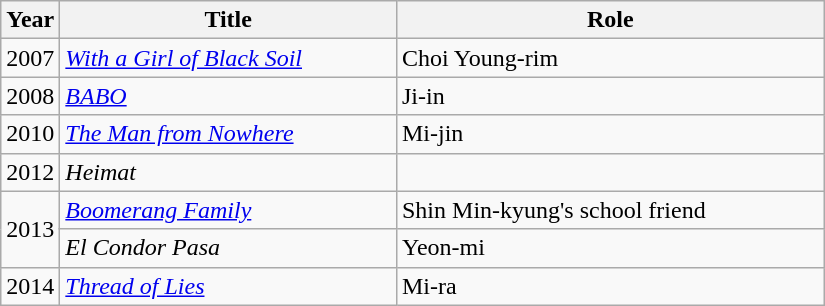<table class="wikitable" style="width:550px">
<tr>
<th width=10>Year</th>
<th>Title</th>
<th>Role</th>
</tr>
<tr>
<td>2007</td>
<td><em><a href='#'>With a Girl of Black Soil</a></em></td>
<td>Choi Young-rim</td>
</tr>
<tr>
<td>2008</td>
<td><em><a href='#'>BABO</a></em></td>
<td>Ji-in</td>
</tr>
<tr>
<td>2010</td>
<td><em><a href='#'>The Man from Nowhere</a></em></td>
<td>Mi-jin</td>
</tr>
<tr>
<td>2012</td>
<td><em>Heimat</em></td>
<td></td>
</tr>
<tr>
<td rowspan=2>2013</td>
<td><em><a href='#'>Boomerang Family</a></em></td>
<td>Shin Min-kyung's school friend</td>
</tr>
<tr>
<td><em>El Condor Pasa</em></td>
<td>Yeon-mi</td>
</tr>
<tr>
<td>2014</td>
<td><em><a href='#'>Thread of Lies</a></em></td>
<td>Mi-ra</td>
</tr>
</table>
